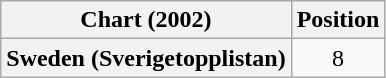<table class="wikitable plainrowheaders" style="text-align:center">
<tr>
<th scope="col">Chart (2002)</th>
<th scope="col">Position</th>
</tr>
<tr>
<th scope="row">Sweden (Sverigetopplistan)</th>
<td>8</td>
</tr>
</table>
